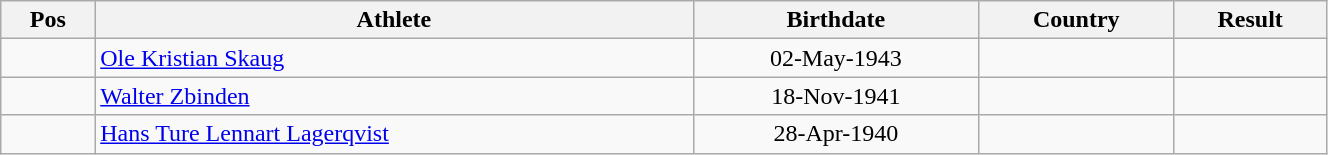<table class="wikitable"  style="text-align:center; width:70%;">
<tr>
<th>Pos</th>
<th>Athlete</th>
<th>Birthdate</th>
<th>Country</th>
<th>Result</th>
</tr>
<tr>
<td align=center></td>
<td align=left><a href='#'>Ole Kristian Skaug</a></td>
<td>02-May-1943</td>
<td align=left></td>
<td></td>
</tr>
<tr>
<td align=center></td>
<td align=left><a href='#'>Walter Zbinden</a></td>
<td>18-Nov-1941</td>
<td align=left></td>
<td></td>
</tr>
<tr>
<td align=center></td>
<td align=left><a href='#'>Hans Ture Lennart Lagerqvist</a></td>
<td>28-Apr-1940</td>
<td align=left></td>
<td></td>
</tr>
</table>
